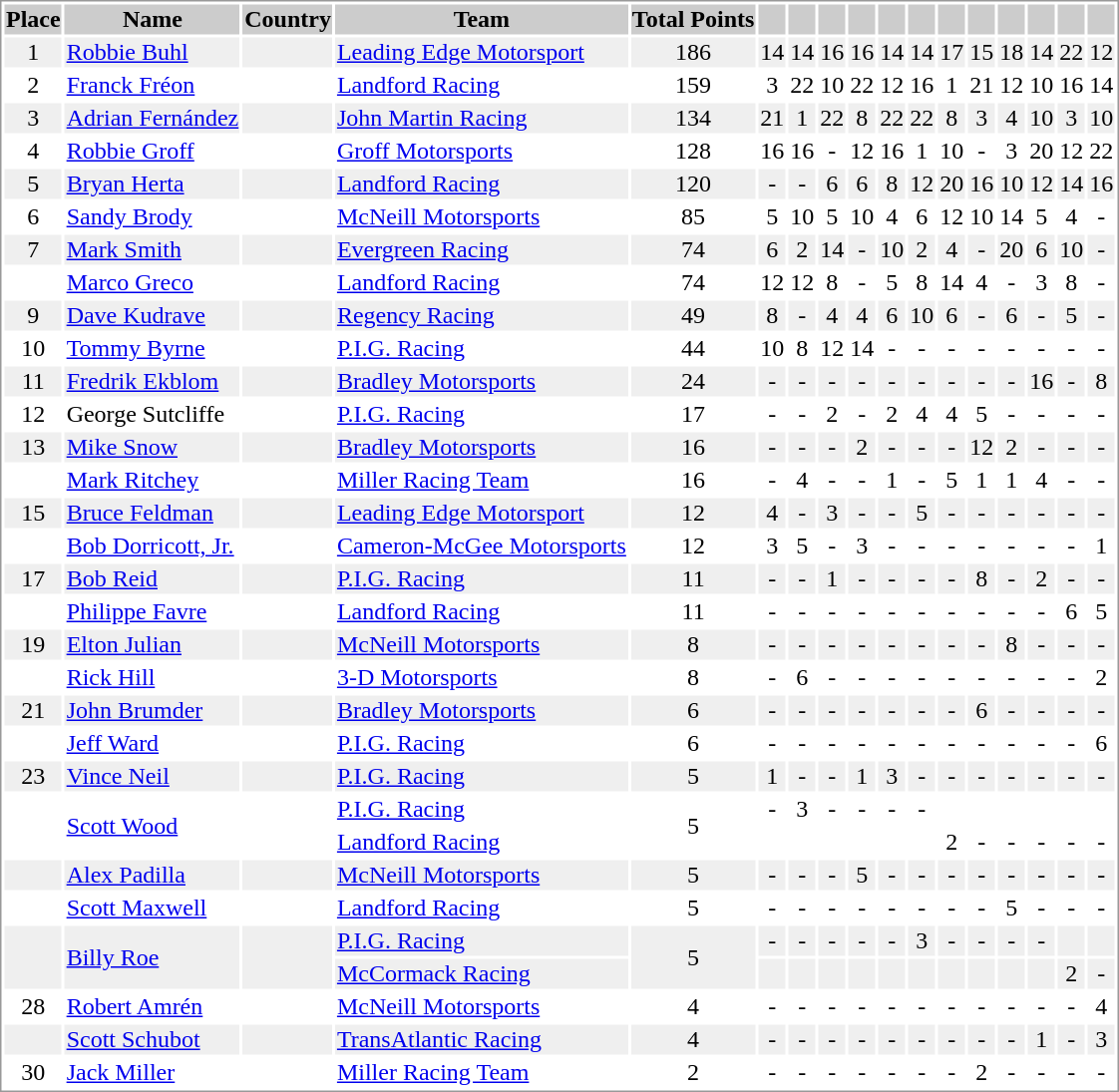<table border="0" style="border: 1px solid #999; background-color:#FFFFFF; text-align:center">
<tr align="center" style="background:#CCCCCC;">
<th>Place</th>
<th>Name</th>
<th>Country</th>
<th>Team</th>
<th>Total Points</th>
<th></th>
<th></th>
<th></th>
<th></th>
<th></th>
<th></th>
<th></th>
<th></th>
<th></th>
<th></th>
<th></th>
<th></th>
</tr>
<tr style="background:#EFEFEF;">
<td>1</td>
<td align="left"><a href='#'>Robbie Buhl</a></td>
<td align="left"></td>
<td align="left"><a href='#'>Leading Edge Motorsport</a></td>
<td>186</td>
<td>14</td>
<td>14</td>
<td>16</td>
<td>16</td>
<td>14</td>
<td>14</td>
<td>17</td>
<td>15</td>
<td>18</td>
<td>14</td>
<td>22</td>
<td>12</td>
</tr>
<tr>
<td>2</td>
<td align="left"><a href='#'>Franck Fréon</a></td>
<td align="left"></td>
<td align="left"><a href='#'>Landford Racing</a></td>
<td>159</td>
<td>3</td>
<td>22</td>
<td>10</td>
<td>22</td>
<td>12</td>
<td>16</td>
<td>1</td>
<td>21</td>
<td>12</td>
<td>10</td>
<td>16</td>
<td>14</td>
</tr>
<tr style="background:#EFEFEF;">
<td>3</td>
<td align="left"><a href='#'>Adrian Fernández</a></td>
<td align="left"></td>
<td align="left"><a href='#'>John Martin Racing</a></td>
<td>134</td>
<td>21</td>
<td>1</td>
<td>22</td>
<td>8</td>
<td>22</td>
<td>22</td>
<td>8</td>
<td>3</td>
<td>4</td>
<td>10</td>
<td>3</td>
<td>10</td>
</tr>
<tr>
<td>4</td>
<td align="left"><a href='#'>Robbie Groff</a></td>
<td align="left"></td>
<td align="left"><a href='#'>Groff Motorsports</a></td>
<td>128</td>
<td>16</td>
<td>16</td>
<td>-</td>
<td>12</td>
<td>16</td>
<td>1</td>
<td>10</td>
<td>-</td>
<td>3</td>
<td>20</td>
<td>12</td>
<td>22</td>
</tr>
<tr style="background:#EFEFEF;">
<td>5</td>
<td align="left"><a href='#'>Bryan Herta</a></td>
<td align="left"></td>
<td align="left"><a href='#'>Landford Racing</a></td>
<td>120</td>
<td>-</td>
<td>-</td>
<td>6</td>
<td>6</td>
<td>8</td>
<td>12</td>
<td>20</td>
<td>16</td>
<td>10</td>
<td>12</td>
<td>14</td>
<td>16</td>
</tr>
<tr>
<td>6</td>
<td align="left"><a href='#'>Sandy Brody</a></td>
<td align="left"></td>
<td align="left"><a href='#'>McNeill Motorsports</a></td>
<td>85</td>
<td>5</td>
<td>10</td>
<td>5</td>
<td>10</td>
<td>4</td>
<td>6</td>
<td>12</td>
<td>10</td>
<td>14</td>
<td>5</td>
<td>4</td>
<td>-</td>
</tr>
<tr style="background:#EFEFEF;">
<td>7</td>
<td align="left"><a href='#'>Mark Smith</a></td>
<td align="left"></td>
<td align="left"><a href='#'>Evergreen Racing</a></td>
<td>74</td>
<td>6</td>
<td>2</td>
<td>14</td>
<td>-</td>
<td>10</td>
<td>2</td>
<td>4</td>
<td>-</td>
<td>20</td>
<td>6</td>
<td>10</td>
<td>-</td>
</tr>
<tr>
<td></td>
<td align="left"><a href='#'>Marco Greco</a></td>
<td align="left"></td>
<td align="left"><a href='#'>Landford Racing</a></td>
<td>74</td>
<td>12</td>
<td>12</td>
<td>8</td>
<td>-</td>
<td>5</td>
<td>8</td>
<td>14</td>
<td>4</td>
<td>-</td>
<td>3</td>
<td>8</td>
<td>-</td>
</tr>
<tr style="background:#EFEFEF;">
<td>9</td>
<td align="left"><a href='#'>Dave Kudrave</a></td>
<td align="left"></td>
<td align="left"><a href='#'>Regency Racing</a></td>
<td>49</td>
<td>8</td>
<td>-</td>
<td>4</td>
<td>4</td>
<td>6</td>
<td>10</td>
<td>6</td>
<td>-</td>
<td>6</td>
<td>-</td>
<td>5</td>
<td>-</td>
</tr>
<tr>
<td>10</td>
<td align="left"><a href='#'>Tommy Byrne</a></td>
<td align="left"></td>
<td align="left"><a href='#'>P.I.G. Racing</a></td>
<td>44</td>
<td>10</td>
<td>8</td>
<td>12</td>
<td>14</td>
<td>-</td>
<td>-</td>
<td>-</td>
<td>-</td>
<td>-</td>
<td>-</td>
<td>-</td>
<td>-</td>
</tr>
<tr style="background:#EFEFEF;">
<td>11</td>
<td align="left"><a href='#'>Fredrik Ekblom</a></td>
<td align="left"></td>
<td align="left"><a href='#'>Bradley Motorsports</a></td>
<td>24</td>
<td>-</td>
<td>-</td>
<td>-</td>
<td>-</td>
<td>-</td>
<td>-</td>
<td>-</td>
<td>-</td>
<td>-</td>
<td>16</td>
<td>-</td>
<td>8</td>
</tr>
<tr>
<td>12</td>
<td align="left">George Sutcliffe</td>
<td align="left"></td>
<td align="left"><a href='#'>P.I.G. Racing</a></td>
<td>17</td>
<td>-</td>
<td>-</td>
<td>2</td>
<td>-</td>
<td>2</td>
<td>4</td>
<td>4</td>
<td>5</td>
<td>-</td>
<td>-</td>
<td>-</td>
<td>-</td>
</tr>
<tr style="background:#EFEFEF;">
<td>13</td>
<td align="left"><a href='#'>Mike Snow</a></td>
<td align="left"></td>
<td align="left"><a href='#'>Bradley Motorsports</a></td>
<td>16</td>
<td>-</td>
<td>-</td>
<td>-</td>
<td>2</td>
<td>-</td>
<td>-</td>
<td>-</td>
<td>12</td>
<td>2</td>
<td>-</td>
<td>-</td>
<td>-</td>
</tr>
<tr>
<td></td>
<td align="left"><a href='#'>Mark Ritchey</a></td>
<td align="left"></td>
<td align="left"><a href='#'>Miller Racing Team</a></td>
<td>16</td>
<td>-</td>
<td>4</td>
<td>-</td>
<td>-</td>
<td>1</td>
<td>-</td>
<td>5</td>
<td>1</td>
<td>1</td>
<td>4</td>
<td>-</td>
<td>-</td>
</tr>
<tr style="background:#EFEFEF;">
<td>15</td>
<td align="left"><a href='#'>Bruce Feldman</a></td>
<td align="left"></td>
<td align="left"><a href='#'>Leading Edge Motorsport</a></td>
<td>12</td>
<td>4</td>
<td>-</td>
<td>3</td>
<td>-</td>
<td>-</td>
<td>5</td>
<td>-</td>
<td>-</td>
<td>-</td>
<td>-</td>
<td>-</td>
<td>-</td>
</tr>
<tr>
<td></td>
<td align="left"><a href='#'>Bob Dorricott, Jr.</a></td>
<td align="left"></td>
<td align="left"><a href='#'>Cameron-McGee Motorsports</a></td>
<td>12</td>
<td>3</td>
<td>5</td>
<td>-</td>
<td>3</td>
<td>-</td>
<td>-</td>
<td>-</td>
<td>-</td>
<td>-</td>
<td>-</td>
<td>-</td>
<td>1</td>
</tr>
<tr style="background:#EFEFEF;">
<td>17</td>
<td align="left"><a href='#'>Bob Reid</a></td>
<td align="left"></td>
<td align="left"><a href='#'>P.I.G. Racing</a></td>
<td>11</td>
<td>-</td>
<td>-</td>
<td>1</td>
<td>-</td>
<td>-</td>
<td>-</td>
<td>-</td>
<td>8</td>
<td>-</td>
<td>2</td>
<td>-</td>
<td>-</td>
</tr>
<tr>
<td></td>
<td align="left"><a href='#'>Philippe Favre</a></td>
<td align="left"></td>
<td align="left"><a href='#'>Landford Racing</a></td>
<td>11</td>
<td>-</td>
<td>-</td>
<td>-</td>
<td>-</td>
<td>-</td>
<td>-</td>
<td>-</td>
<td>-</td>
<td>-</td>
<td>-</td>
<td>6</td>
<td>5</td>
</tr>
<tr style="background:#EFEFEF;">
<td>19</td>
<td align="left"><a href='#'>Elton Julian</a></td>
<td align="left"></td>
<td align="left"><a href='#'>McNeill Motorsports</a></td>
<td>8</td>
<td>-</td>
<td>-</td>
<td>-</td>
<td>-</td>
<td>-</td>
<td>-</td>
<td>-</td>
<td>-</td>
<td>8</td>
<td>-</td>
<td>-</td>
<td>-</td>
</tr>
<tr>
<td></td>
<td align="left"><a href='#'>Rick Hill</a></td>
<td align="left"></td>
<td align="left"><a href='#'>3-D Motorsports</a></td>
<td>8</td>
<td>-</td>
<td>6</td>
<td>-</td>
<td>-</td>
<td>-</td>
<td>-</td>
<td>-</td>
<td>-</td>
<td>-</td>
<td>-</td>
<td>-</td>
<td>2</td>
</tr>
<tr style="background:#EFEFEF;">
<td>21</td>
<td align="left"><a href='#'>John Brumder</a></td>
<td align="left"></td>
<td align="left"><a href='#'>Bradley Motorsports</a></td>
<td>6</td>
<td>-</td>
<td>-</td>
<td>-</td>
<td>-</td>
<td>-</td>
<td>-</td>
<td>-</td>
<td>6</td>
<td>-</td>
<td>-</td>
<td>-</td>
<td>-</td>
</tr>
<tr>
<td></td>
<td align="left"><a href='#'>Jeff Ward</a></td>
<td align="left"></td>
<td align="left"><a href='#'>P.I.G. Racing</a></td>
<td>6</td>
<td>-</td>
<td>-</td>
<td>-</td>
<td>-</td>
<td>-</td>
<td>-</td>
<td>-</td>
<td>-</td>
<td>-</td>
<td>-</td>
<td>-</td>
<td>6</td>
</tr>
<tr style="background:#EFEFEF;">
<td>23</td>
<td align="left"><a href='#'>Vince Neil</a></td>
<td align="left"></td>
<td align="left"><a href='#'>P.I.G. Racing</a></td>
<td>5</td>
<td>1</td>
<td>-</td>
<td>-</td>
<td>1</td>
<td>3</td>
<td>-</td>
<td>-</td>
<td>-</td>
<td>-</td>
<td>-</td>
<td>-</td>
<td>-</td>
</tr>
<tr>
<td rowspan=2></td>
<td rowspan=2 align="left"><a href='#'>Scott Wood</a></td>
<td rowspan=2 align="left"></td>
<td align="left"><a href='#'>P.I.G. Racing</a></td>
<td rowspan=2>5</td>
<td>-</td>
<td>3</td>
<td>-</td>
<td>-</td>
<td>-</td>
<td>-</td>
<td></td>
<td></td>
<td></td>
<td></td>
<td></td>
<td></td>
</tr>
<tr>
<td align="left"><a href='#'>Landford Racing</a></td>
<td></td>
<td></td>
<td></td>
<td></td>
<td></td>
<td></td>
<td>2</td>
<td>-</td>
<td>-</td>
<td>-</td>
<td>-</td>
<td>-</td>
</tr>
<tr style="background:#EFEFEF;">
<td></td>
<td align="left"><a href='#'>Alex Padilla</a></td>
<td align="left"></td>
<td align="left"><a href='#'>McNeill Motorsports</a></td>
<td>5</td>
<td>-</td>
<td>-</td>
<td>-</td>
<td>5</td>
<td>-</td>
<td>-</td>
<td>-</td>
<td>-</td>
<td>-</td>
<td>-</td>
<td>-</td>
<td>-</td>
</tr>
<tr>
<td></td>
<td align="left"><a href='#'>Scott Maxwell</a></td>
<td align="left"></td>
<td align="left"><a href='#'>Landford Racing</a></td>
<td>5</td>
<td>-</td>
<td>-</td>
<td>-</td>
<td>-</td>
<td>-</td>
<td>-</td>
<td>-</td>
<td>-</td>
<td>5</td>
<td>-</td>
<td>-</td>
<td>-</td>
</tr>
<tr style="background:#EFEFEF;">
<td rowspan=2></td>
<td rowspan=2 align="left"><a href='#'>Billy Roe</a></td>
<td rowspan=2 align="left"></td>
<td align="left"><a href='#'>P.I.G. Racing</a></td>
<td rowspan=2>5</td>
<td>-</td>
<td>-</td>
<td>-</td>
<td>-</td>
<td>-</td>
<td>3</td>
<td>-</td>
<td>-</td>
<td>-</td>
<td>-</td>
<td></td>
<td></td>
</tr>
<tr style="background:#EFEFEF;">
<td align="left"><a href='#'>McCormack Racing</a></td>
<td></td>
<td></td>
<td></td>
<td></td>
<td></td>
<td></td>
<td></td>
<td></td>
<td></td>
<td></td>
<td>2</td>
<td>-</td>
</tr>
<tr>
<td>28</td>
<td align="left"><a href='#'>Robert Amrén</a></td>
<td align="left"></td>
<td align="left"><a href='#'>McNeill Motorsports</a></td>
<td>4</td>
<td>-</td>
<td>-</td>
<td>-</td>
<td>-</td>
<td>-</td>
<td>-</td>
<td>-</td>
<td>-</td>
<td>-</td>
<td>-</td>
<td>-</td>
<td>4</td>
</tr>
<tr style="background:#EFEFEF;">
<td></td>
<td align="left"><a href='#'>Scott Schubot</a></td>
<td align="left"></td>
<td align="left"><a href='#'>TransAtlantic Racing</a></td>
<td>4</td>
<td>-</td>
<td>-</td>
<td>-</td>
<td>-</td>
<td>-</td>
<td>-</td>
<td>-</td>
<td>-</td>
<td>-</td>
<td>1</td>
<td>-</td>
<td>3</td>
</tr>
<tr>
<td>30</td>
<td align="left"><a href='#'>Jack Miller</a></td>
<td align="left"></td>
<td align="left"><a href='#'>Miller Racing Team</a></td>
<td>2</td>
<td>-</td>
<td>-</td>
<td>-</td>
<td>-</td>
<td>-</td>
<td>-</td>
<td>-</td>
<td>2</td>
<td>-</td>
<td>-</td>
<td>-</td>
<td>-</td>
</tr>
</table>
